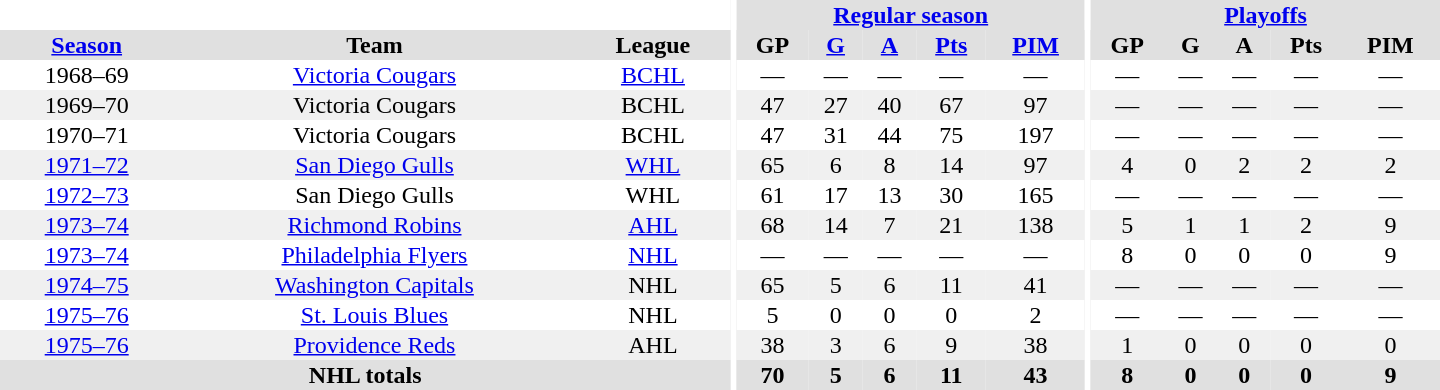<table border="0" cellpadding="1" cellspacing="0" style="text-align:center; width:60em">
<tr bgcolor="#e0e0e0">
<th colspan="3" bgcolor="#ffffff"></th>
<th rowspan="100" bgcolor="#ffffff"></th>
<th colspan="5"><a href='#'>Regular season</a></th>
<th rowspan="100" bgcolor="#ffffff"></th>
<th colspan="5"><a href='#'>Playoffs</a></th>
</tr>
<tr bgcolor="#e0e0e0">
<th><a href='#'>Season</a></th>
<th>Team</th>
<th>League</th>
<th>GP</th>
<th><a href='#'>G</a></th>
<th><a href='#'>A</a></th>
<th><a href='#'>Pts</a></th>
<th><a href='#'>PIM</a></th>
<th>GP</th>
<th>G</th>
<th>A</th>
<th>Pts</th>
<th>PIM</th>
</tr>
<tr>
<td>1968–69</td>
<td><a href='#'>Victoria Cougars</a></td>
<td><a href='#'>BCHL</a></td>
<td>—</td>
<td>—</td>
<td>—</td>
<td>—</td>
<td>—</td>
<td>—</td>
<td>—</td>
<td>—</td>
<td>—</td>
<td>—</td>
</tr>
<tr bgcolor="#f0f0f0">
<td>1969–70</td>
<td>Victoria Cougars</td>
<td>BCHL</td>
<td>47</td>
<td>27</td>
<td>40</td>
<td>67</td>
<td>97</td>
<td>—</td>
<td>—</td>
<td>—</td>
<td>—</td>
<td>—</td>
</tr>
<tr>
<td>1970–71</td>
<td>Victoria Cougars</td>
<td>BCHL</td>
<td>47</td>
<td>31</td>
<td>44</td>
<td>75</td>
<td>197</td>
<td>—</td>
<td>—</td>
<td>—</td>
<td>—</td>
<td>—</td>
</tr>
<tr bgcolor="#f0f0f0">
<td><a href='#'>1971–72</a></td>
<td><a href='#'>San Diego Gulls</a></td>
<td><a href='#'>WHL</a></td>
<td>65</td>
<td>6</td>
<td>8</td>
<td>14</td>
<td>97</td>
<td>4</td>
<td>0</td>
<td>2</td>
<td>2</td>
<td>2</td>
</tr>
<tr>
<td><a href='#'>1972–73</a></td>
<td>San Diego Gulls</td>
<td>WHL</td>
<td>61</td>
<td>17</td>
<td>13</td>
<td>30</td>
<td>165</td>
<td>—</td>
<td>—</td>
<td>—</td>
<td>—</td>
<td>—</td>
</tr>
<tr bgcolor="#f0f0f0">
<td><a href='#'>1973–74</a></td>
<td><a href='#'>Richmond Robins</a></td>
<td><a href='#'>AHL</a></td>
<td>68</td>
<td>14</td>
<td>7</td>
<td>21</td>
<td>138</td>
<td>5</td>
<td>1</td>
<td>1</td>
<td>2</td>
<td>9</td>
</tr>
<tr>
<td><a href='#'>1973–74</a></td>
<td><a href='#'>Philadelphia Flyers</a></td>
<td><a href='#'>NHL</a></td>
<td>—</td>
<td>—</td>
<td>—</td>
<td>—</td>
<td>—</td>
<td>8</td>
<td>0</td>
<td>0</td>
<td>0</td>
<td>9</td>
</tr>
<tr bgcolor="#f0f0f0">
<td><a href='#'>1974–75</a></td>
<td><a href='#'>Washington Capitals</a></td>
<td>NHL</td>
<td>65</td>
<td>5</td>
<td>6</td>
<td>11</td>
<td>41</td>
<td>—</td>
<td>—</td>
<td>—</td>
<td>—</td>
<td>—</td>
</tr>
<tr>
<td><a href='#'>1975–76</a></td>
<td><a href='#'>St. Louis Blues</a></td>
<td>NHL</td>
<td>5</td>
<td>0</td>
<td>0</td>
<td>0</td>
<td>2</td>
<td>—</td>
<td>—</td>
<td>—</td>
<td>—</td>
<td>—</td>
</tr>
<tr bgcolor="#f0f0f0">
<td><a href='#'>1975–76</a></td>
<td><a href='#'>Providence Reds</a></td>
<td>AHL</td>
<td>38</td>
<td>3</td>
<td>6</td>
<td>9</td>
<td>38</td>
<td>1</td>
<td>0</td>
<td>0</td>
<td>0</td>
<td>0</td>
</tr>
<tr bgcolor="#e0e0e0">
<th colspan="3">NHL totals</th>
<th>70</th>
<th>5</th>
<th>6</th>
<th>11</th>
<th>43</th>
<th>8</th>
<th>0</th>
<th>0</th>
<th>0</th>
<th>9</th>
</tr>
</table>
